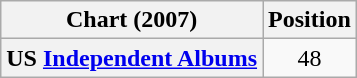<table class="wikitable plainrowheaders">
<tr>
<th scope="col">Chart (2007)</th>
<th scope="col">Position</th>
</tr>
<tr>
<th scope="row">US <a href='#'>Independent Albums</a></th>
<td style="text-align:center;">48</td>
</tr>
</table>
